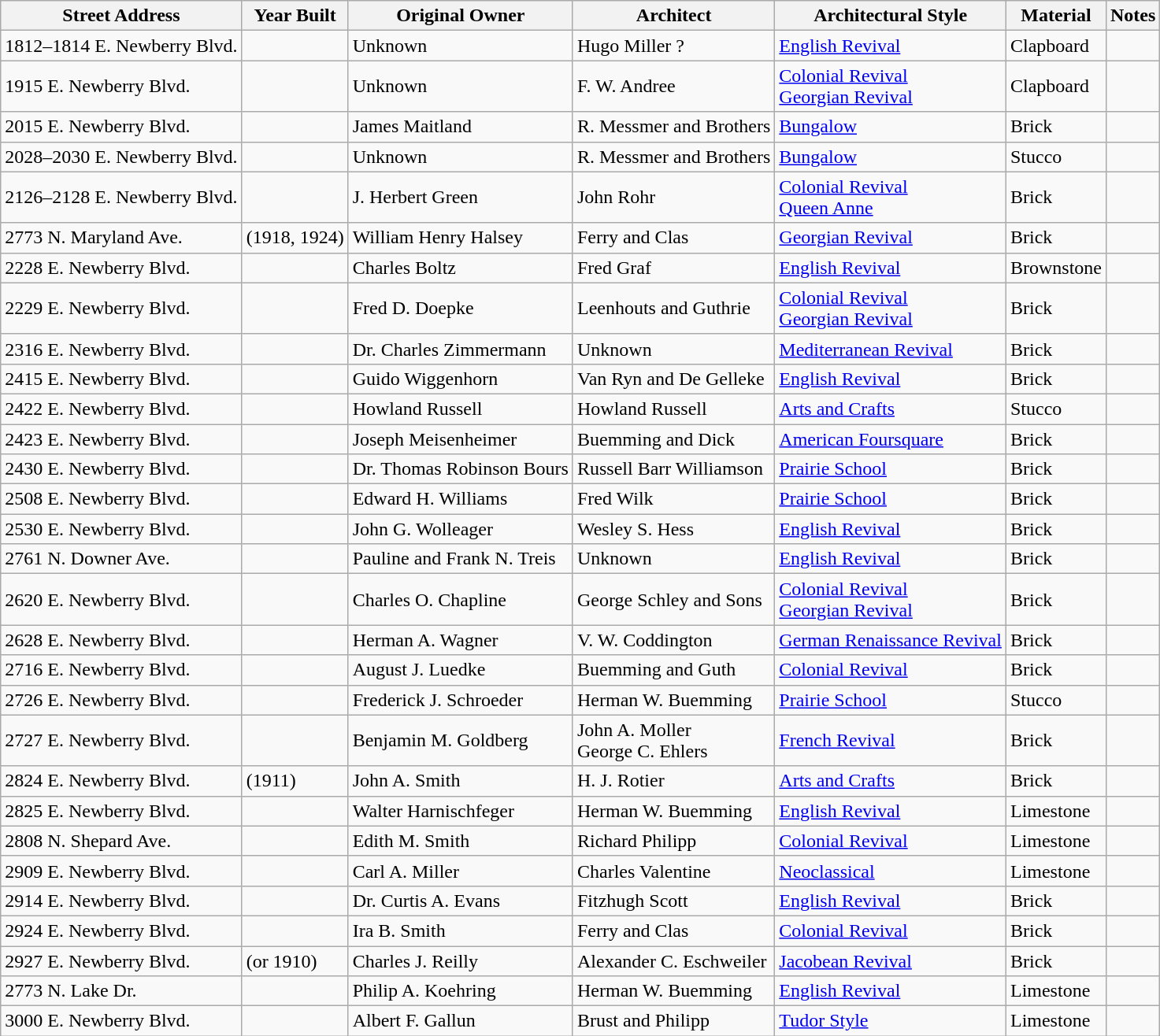<table class="wikitable sortable">
<tr>
<th>Street Address</th>
<th>Year Built</th>
<th>Original Owner</th>
<th>Architect</th>
<th>Architectural Style</th>
<th>Material</th>
<th>Notes</th>
</tr>
<tr>
<td>1812–1814 E. Newberry Blvd.</td>
<td></td>
<td>Unknown</td>
<td data-sort-value="Miller, Hugo">Hugo Miller ?</td>
<td><a href='#'>English Revival</a></td>
<td>Clapboard</td>
<td></td>
</tr>
<tr>
<td>1915 E. Newberry Blvd.</td>
<td></td>
<td>Unknown</td>
<td data-sort-value="Andree, F. W.">F. W. Andree</td>
<td><a href='#'>Colonial Revival</a><br><a href='#'>Georgian Revival</a></td>
<td>Clapboard</td>
<td></td>
</tr>
<tr>
<td>2015 E. Newberry Blvd.</td>
<td></td>
<td data-sort-value="Maitland, James">James Maitland</td>
<td data-sort-value="Messmer, R. and Brothers">R. Messmer and Brothers</td>
<td><a href='#'>Bungalow</a></td>
<td>Brick</td>
<td></td>
</tr>
<tr>
<td>2028–2030 E. Newberry Blvd.</td>
<td></td>
<td>Unknown</td>
<td data-sort-value="Messmer, R. and Brothers">R. Messmer and Brothers</td>
<td><a href='#'>Bungalow</a></td>
<td>Stucco</td>
<td></td>
</tr>
<tr>
<td>2126–2128 E. Newberry Blvd.</td>
<td></td>
<td data-sort-value="Green, J. Herbert">J. Herbert Green</td>
<td data-sort-value="Rohr, John">John Rohr</td>
<td><a href='#'>Colonial Revival</a><br><a href='#'>Queen Anne</a></td>
<td>Brick</td>
<td></td>
</tr>
<tr>
<td data-sort-value="2199">2773 N. Maryland Ave.</td>
<td> (1918, 1924)</td>
<td data-sort-value="Halsey, William Henry">William Henry Halsey</td>
<td data-sort-value="Ferry and Clas">Ferry and Clas</td>
<td><a href='#'>Georgian Revival</a></td>
<td>Brick</td>
<td></td>
</tr>
<tr>
<td>2228 E. Newberry Blvd.</td>
<td></td>
<td data-sort-value="Boltz, Charles">Charles Boltz</td>
<td data-sort-value="Graf, Fred">Fred Graf</td>
<td><a href='#'>English Revival</a></td>
<td>Brownstone</td>
<td></td>
</tr>
<tr>
<td>2229 E. Newberry Blvd.</td>
<td></td>
<td data-sort-value="Doepke, Fred D.">Fred D. Doepke</td>
<td data-sort-value="Leenhouts and Guthrie">Leenhouts and Guthrie</td>
<td><a href='#'>Colonial Revival</a><br><a href='#'>Georgian Revival</a></td>
<td>Brick</td>
<td></td>
</tr>
<tr>
<td>2316 E. Newberry Blvd.</td>
<td></td>
<td data-sort-value="Zimmermann, Dr. Charles">Dr. Charles Zimmermann</td>
<td>Unknown</td>
<td><a href='#'>Mediterranean Revival</a></td>
<td>Brick</td>
<td></td>
</tr>
<tr>
<td>2415 E. Newberry Blvd.</td>
<td></td>
<td data-sort-value="Wiggenhorn, Guido">Guido Wiggenhorn</td>
<td data-sort-value="Van Ryn and De Gelleke">Van Ryn and De Gelleke</td>
<td><a href='#'>English Revival</a></td>
<td>Brick</td>
<td></td>
</tr>
<tr>
<td>2422 E. Newberry Blvd.</td>
<td></td>
<td data-sort-value="Russell, Howland">Howland Russell</td>
<td data-sort-value="Russell, Howland">Howland Russell</td>
<td><a href='#'>Arts and Crafts</a></td>
<td>Stucco</td>
<td></td>
</tr>
<tr>
<td>2423 E. Newberry Blvd.</td>
<td></td>
<td data-sort-value="Meisenheimer, Joseph">Joseph Meisenheimer</td>
<td data-sort-value="Buemming and Dick">Buemming and Dick</td>
<td><a href='#'>American Foursquare</a></td>
<td>Brick</td>
<td></td>
</tr>
<tr>
<td>2430 E. Newberry Blvd.</td>
<td></td>
<td data-sort-value="Bours, Dr. Thomas Robinson">Dr. Thomas Robinson Bours</td>
<td data-sort-value="Williamson, Russell Barr">Russell Barr Williamson</td>
<td><a href='#'>Prairie School</a></td>
<td>Brick</td>
<td></td>
</tr>
<tr>
<td>2508 E. Newberry Blvd.</td>
<td></td>
<td data-sort-value="Williams, Edward H.">Edward H. Williams</td>
<td data-sort-value="Wilk, Fred">Fred Wilk</td>
<td><a href='#'>Prairie School</a></td>
<td>Brick</td>
<td></td>
</tr>
<tr>
<td>2530 E. Newberry Blvd.</td>
<td></td>
<td data-sort-value="Wolleager, John G.">John G. Wolleager</td>
<td data-sort-value="Hess, Wesley S.">Wesley S. Hess</td>
<td><a href='#'>English Revival</a></td>
<td>Brick</td>
<td></td>
</tr>
<tr>
<td data-sort-value="2599">2761 N. Downer Ave.</td>
<td></td>
<td data-sort-value="Pauline and Frank N.">Pauline and Frank N. Treis</td>
<td>Unknown</td>
<td><a href='#'>English Revival</a></td>
<td>Brick</td>
<td></td>
</tr>
<tr>
<td>2620 E. Newberry Blvd.</td>
<td></td>
<td data-sort-value="Chapline, Charles O.">Charles O. Chapline</td>
<td data-sort-value="Schley, George and Sons">George Schley and Sons</td>
<td><a href='#'>Colonial Revival</a><br><a href='#'>Georgian Revival</a></td>
<td>Brick</td>
<td></td>
</tr>
<tr>
<td>2628 E. Newberry Blvd.</td>
<td></td>
<td data-sort-value="Wagner, Herman A.">Herman A. Wagner</td>
<td data-sort-value="Coddington, V. W.">V. W. Coddington</td>
<td><a href='#'>German Renaissance Revival</a></td>
<td>Brick</td>
<td></td>
</tr>
<tr>
<td>2716 E. Newberry Blvd.</td>
<td></td>
<td data-sort-value="Luedke, August J.">August J. Luedke</td>
<td>Buemming and Guth</td>
<td><a href='#'>Colonial Revival</a></td>
<td>Brick</td>
<td></td>
</tr>
<tr>
<td>2726 E. Newberry Blvd.</td>
<td></td>
<td data-sort-value="Schroeder, Frederick J.">Frederick J. Schroeder</td>
<td data-sort-value="Buemming, Herman W.">Herman W. Buemming</td>
<td><a href='#'>Prairie School</a></td>
<td>Stucco</td>
<td></td>
</tr>
<tr>
<td>2727 E. Newberry Blvd.</td>
<td></td>
<td data-sort-value="Goldberg, Benjamin M.">Benjamin M. Goldberg</td>
<td data-sort-value="Moller, Ehlers">John A. Moller<br>George C. Ehlers</td>
<td><a href='#'>French Revival</a></td>
<td>Brick</td>
<td></td>
</tr>
<tr>
<td>2824 E. Newberry Blvd.</td>
<td> (1911)</td>
<td data-sort-value="Smith, John A.">John A. Smith</td>
<td data-sort-value="Rotier, H. J.">H. J. Rotier</td>
<td><a href='#'>Arts and Crafts</a></td>
<td>Brick</td>
<td></td>
</tr>
<tr>
<td>2825 E. Newberry Blvd.</td>
<td></td>
<td data-sort-value="Harnischfeger, Walter">Walter Harnischfeger</td>
<td data-sort-value="Buemming, Herman W.">Herman W. Buemming</td>
<td><a href='#'>English Revival</a></td>
<td>Limestone</td>
<td></td>
</tr>
<tr>
<td data-sort-value="2900">2808 N. Shepard Ave.</td>
<td></td>
<td data-sort-value="Smith, Edith M.">Edith M. Smith</td>
<td data-sort-value="Philipp, Richard">Richard Philipp</td>
<td><a href='#'>Colonial Revival</a></td>
<td>Limestone</td>
<td></td>
</tr>
<tr>
<td>2909 E. Newberry Blvd.</td>
<td></td>
<td data-sort-value="Miller, Carl A.">Carl A. Miller</td>
<td data-sort-value="Valentine, Charles">Charles Valentine</td>
<td><a href='#'>Neoclassical</a></td>
<td>Limestone</td>
<td></td>
</tr>
<tr>
<td>2914 E. Newberry Blvd.</td>
<td></td>
<td data-sort-value="Evans, Curtis A.">Dr. Curtis A. Evans</td>
<td data-sort-value="Scott, Fitzhugh">Fitzhugh Scott</td>
<td><a href='#'>English Revival</a></td>
<td>Brick</td>
<td></td>
</tr>
<tr>
<td>2924 E. Newberry Blvd.</td>
<td></td>
<td data-sort-value="Smith, Ira B.">Ira B. Smith</td>
<td>Ferry and Clas</td>
<td><a href='#'>Colonial Revival</a></td>
<td>Brick</td>
<td></td>
</tr>
<tr>
<td>2927 E. Newberry Blvd.</td>
<td> (or 1910)</td>
<td data-sort-value="Reilly, Charles J.">Charles J. Reilly</td>
<td data-sort-value="Eschweiler, Alexander C.">Alexander C. Eschweiler</td>
<td><a href='#'>Jacobean Revival</a></td>
<td>Brick</td>
<td></td>
</tr>
<tr>
<td data-sort-value="2999">2773 N. Lake Dr.</td>
<td></td>
<td data-sort-value="Koehring, Philip A.">Philip A. Koehring</td>
<td data-sort-value="Buemming, Herman W.">Herman W. Buemming</td>
<td><a href='#'>English Revival</a></td>
<td>Limestone</td>
<td></td>
</tr>
<tr>
<td>3000 E. Newberry Blvd.</td>
<td></td>
<td data-sort-value=" Gallun, Albert F.">Albert F. Gallun</td>
<td>Brust and Philipp</td>
<td><a href='#'>Tudor Style</a></td>
<td>Limestone</td>
<td></td>
</tr>
</table>
